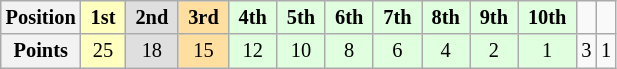<table class="wikitable" style="font-size:85%; text-align:center">
<tr>
<th>Position</th>
<td style="background:#ffffbf"> <strong>1st</strong> </td>
<td style="background:#dfdfdf"> <strong>2nd</strong> </td>
<td style="background:#ffdf9f"> <strong>3rd</strong> </td>
<td style="background:#dfffdf"> <strong>4th</strong> </td>
<td style="background:#dfffdf"> <strong>5th</strong> </td>
<td style="background:#dfffdf"> <strong>6th</strong> </td>
<td style="background:#dfffdf"> <strong>7th</strong> </td>
<td style="background:#dfffdf"> <strong>8th</strong> </td>
<td style="background:#dfffdf"> <strong>9th</strong> </td>
<td style="background:#dfffdf"> <strong>10th</strong> </td>
<td><strong></strong></td>
<td><strong></strong></td>
</tr>
<tr>
<th>Points</th>
<td style="background:#ffffbf">25</td>
<td style="background:#dfdfdf">18</td>
<td style="background:#ffdf9f">15</td>
<td style="background:#dfffdf">12</td>
<td style="background:#dfffdf">10</td>
<td style="background:#dfffdf">8</td>
<td style="background:#dfffdf">6</td>
<td style="background:#dfffdf">4</td>
<td style="background:#dfffdf">2</td>
<td style="background:#dfffdf">1</td>
<td>3</td>
<td>1</td>
</tr>
</table>
